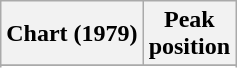<table class="wikitable sortable plainrowheaders">
<tr>
<th>Chart (1979)</th>
<th>Peak<br>position</th>
</tr>
<tr>
</tr>
<tr>
</tr>
</table>
